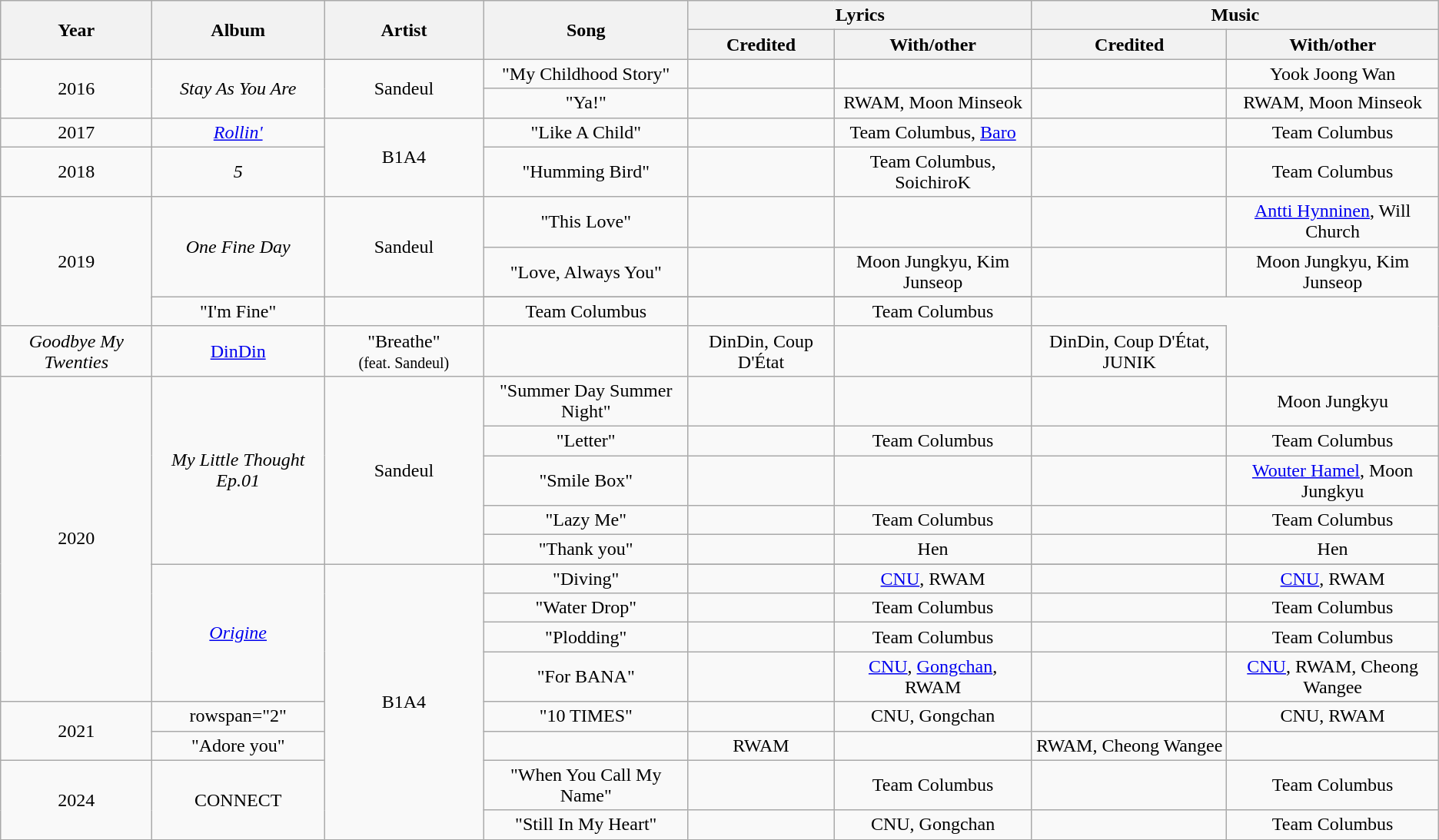<table class="wikitable plainrowheaders" style="text-align:center;">
<tr>
<th rowspan="2">Year</th>
<th rowspan="2">Album</th>
<th rowspan="2">Artist</th>
<th rowspan="2">Song</th>
<th colspan="2">Lyrics</th>
<th colspan="2">Music</th>
</tr>
<tr>
<th>Credited</th>
<th>With/other</th>
<th>Credited</th>
<th>With/other</th>
</tr>
<tr>
<td rowspan="2">2016</td>
<td rowspan="2"><em>Stay As You Are</em></td>
<td rowspan="2">Sandeul</td>
<td>"My Childhood Story"</td>
<td></td>
<td></td>
<td></td>
<td>Yook Joong Wan</td>
</tr>
<tr>
<td>"Ya!" </td>
<td></td>
<td>RWAM, Moon Minseok</td>
<td></td>
<td>RWAM, Moon Minseok</td>
</tr>
<tr>
<td>2017</td>
<td><em><a href='#'>Rollin'</a></em></td>
<td rowspan="2">B1A4</td>
<td>"Like A Child"</td>
<td></td>
<td>Team Columbus, <a href='#'>Baro</a></td>
<td></td>
<td>Team Columbus</td>
</tr>
<tr>
<td>2018</td>
<td><em>5</em></td>
<td>"Humming Bird"</td>
<td></td>
<td>Team Columbus, SoichiroK</td>
<td></td>
<td>Team Columbus</td>
</tr>
<tr>
<td rowspan="4">2019</td>
<td rowspan="3"><em>One Fine Day</em></td>
<td rowspan="3">Sandeul</td>
<td>"This Love"</td>
<td></td>
<td></td>
<td></td>
<td><a href='#'>Antti Hynninen</a>, Will Church</td>
</tr>
<tr>
<td>"Love, Always You" </td>
<td></td>
<td>Moon Jungkyu, Kim Junseop</td>
<td></td>
<td>Moon Jungkyu, Kim Junseop</td>
</tr>
<tr>
</tr>
<tr>
<td>"I'm Fine"</td>
<td></td>
<td>Team Columbus</td>
<td></td>
<td>Team Columbus</td>
</tr>
<tr>
<td><em>Goodbye My Twenties</em></td>
<td><a href='#'>DinDin</a></td>
<td>"Breathe" <small>(feat. Sandeul)</small></td>
<td></td>
<td>DinDin, Coup D'État</td>
<td></td>
<td>DinDin, Coup D'État, JUNIK</td>
</tr>
<tr>
<td rowspan="10">2020</td>
<td rowspan="5"><em>My Little Thought Ep.01</em></td>
<td rowspan="5">Sandeul</td>
<td>"Summer Day Summer Night"</td>
<td></td>
<td></td>
<td></td>
<td>Moon Jungkyu</td>
</tr>
<tr>
<td>"Letter"</td>
<td></td>
<td>Team Columbus</td>
<td></td>
<td>Team Columbus</td>
</tr>
<tr>
<td>"Smile Box"</td>
<td></td>
<td></td>
<td></td>
<td><a href='#'>Wouter Hamel</a>, Moon Jungkyu</td>
</tr>
<tr>
<td>"Lazy Me"</td>
<td></td>
<td>Team Columbus</td>
<td></td>
<td>Team Columbus</td>
</tr>
<tr>
<td>"Thank you"</td>
<td></td>
<td>Hen</td>
<td></td>
<td>Hen</td>
</tr>
<tr>
<td rowspan="5"><em><a href='#'>Origine</a></em></td>
<td rowspan="9">B1A4</td>
</tr>
<tr>
<td>"Diving"</td>
<td></td>
<td><a href='#'>CNU</a>, RWAM</td>
<td></td>
<td><a href='#'>CNU</a>, RWAM</td>
</tr>
<tr>
<td>"Water Drop"</td>
<td></td>
<td>Team Columbus</td>
<td></td>
<td>Team Columbus</td>
</tr>
<tr>
<td>"Plodding"</td>
<td></td>
<td>Team Columbus</td>
<td></td>
<td>Team Columbus</td>
</tr>
<tr>
<td>"For BANA"</td>
<td></td>
<td><a href='#'>CNU</a>, <a href='#'>Gongchan</a>, RWAM</td>
<td></td>
<td><a href='#'>CNU</a>, RWAM, Cheong Wangee</td>
</tr>
<tr>
<td rowspan="2">2021</td>
<td>rowspan="2"</td>
<td>"10 TIMES"</td>
<td></td>
<td>CNU, Gongchan</td>
<td></td>
<td>CNU, RWAM</td>
</tr>
<tr>
<td>"Adore you"</td>
<td></td>
<td>RWAM</td>
<td></td>
<td>RWAM, Cheong Wangee</td>
</tr>
<tr>
<td rowspan="2">2024</td>
<td rowspan="2">CONNECT</td>
<td>"When You Call My Name"</td>
<td></td>
<td>Team Columbus</td>
<td></td>
<td>Team Columbus</td>
</tr>
<tr>
<td>"Still In My Heart"</td>
<td></td>
<td>CNU, Gongchan</td>
<td></td>
<td>Team Columbus</td>
</tr>
<tr>
</tr>
</table>
